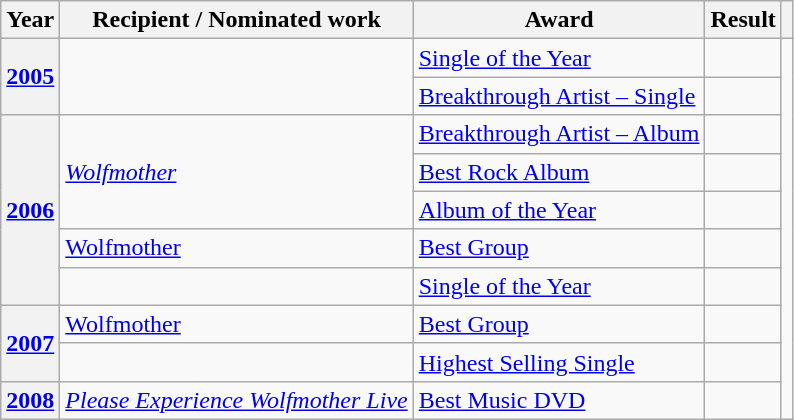<table class="wikitable sortable plainrowheaders">
<tr>
<th scope="col">Year</th>
<th scope="col">Recipient / Nominated work</th>
<th scope="col">Award</th>
<th scope="col">Result</th>
<th scope="col" class="unsortable"></th>
</tr>
<tr>
<th scope="row" rowspan="2"><a href='#'>2005</a></th>
<td rowspan="2"></td>
<td><a href='#'>Single of the Year</a></td>
<td></td>
<td rowspan="10" align="centre"></td>
</tr>
<tr>
<td><a href='#'>Breakthrough Artist – Single</a></td>
<td></td>
</tr>
<tr>
<th scope="row" rowspan="5"><a href='#'>2006</a></th>
<td rowspan="3"><em><a href='#'>Wolfmother</a></em></td>
<td><a href='#'>Breakthrough Artist – Album</a></td>
<td></td>
</tr>
<tr>
<td><a href='#'>Best Rock Album</a></td>
<td></td>
</tr>
<tr>
<td><a href='#'>Album of the Year</a></td>
<td></td>
</tr>
<tr>
<td><a href='#'>Wolfmother</a></td>
<td><a href='#'>Best Group</a></td>
<td></td>
</tr>
<tr>
<td></td>
<td><a href='#'>Single of the Year</a></td>
<td></td>
</tr>
<tr>
<th scope="row" rowspan="2"><a href='#'>2007</a></th>
<td><a href='#'>Wolfmother</a></td>
<td><a href='#'>Best Group</a></td>
<td></td>
</tr>
<tr>
<td></td>
<td><a href='#'>Highest Selling Single</a></td>
<td></td>
</tr>
<tr>
<th scope="row"><a href='#'>2008</a></th>
<td><em><a href='#'>Please Experience Wolfmother Live</a></em></td>
<td><a href='#'>Best Music DVD</a></td>
<td></td>
</tr>
</table>
